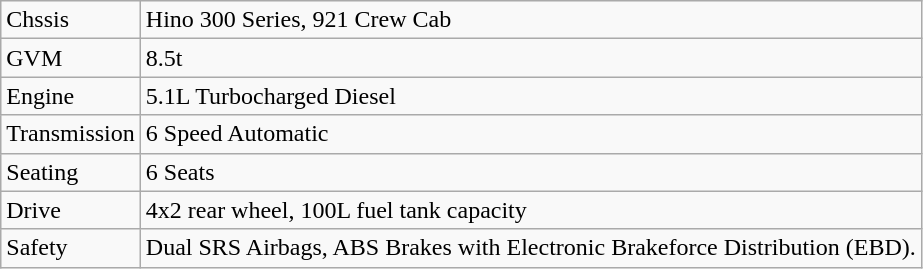<table class="wikitable">
<tr>
<td>Chssis</td>
<td>Hino 300 Series, 921 Crew Cab</td>
</tr>
<tr>
<td>GVM</td>
<td>8.5t</td>
</tr>
<tr>
<td>Engine</td>
<td>5.1L Turbocharged Diesel</td>
</tr>
<tr>
<td>Transmission</td>
<td>6 Speed Automatic</td>
</tr>
<tr>
<td>Seating</td>
<td>6 Seats</td>
</tr>
<tr>
<td>Drive</td>
<td>4x2 rear wheel, 100L fuel tank capacity</td>
</tr>
<tr>
<td>Safety</td>
<td>Dual SRS Airbags, ABS Brakes with Electronic Brakeforce Distribution (EBD).</td>
</tr>
</table>
